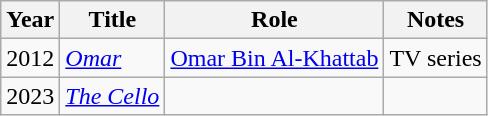<table class="wikitable">
<tr>
<th>Year</th>
<th>Title</th>
<th>Role</th>
<th>Notes</th>
</tr>
<tr>
<td>2012</td>
<td><em><a href='#'>Omar</a></em></td>
<td><a href='#'>Omar Bin Al-Khattab</a></td>
<td>TV series</td>
</tr>
<tr>
<td>2023</td>
<td><em><a href='#'>The Cello</a></em></td>
<td></td>
<td></td>
</tr>
</table>
